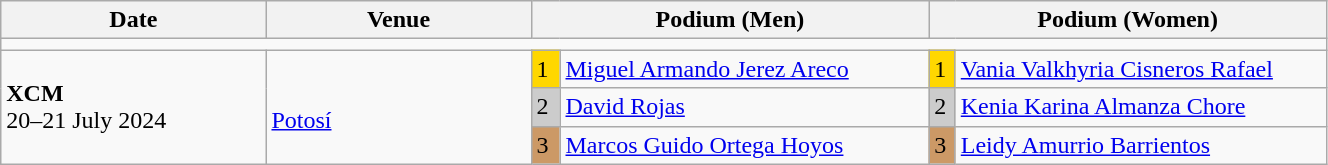<table class="wikitable" width=70%>
<tr>
<th>Date</th>
<th width=20%>Venue</th>
<th colspan=2 width=30%>Podium (Men)</th>
<th colspan=2 width=30%>Podium (Women)</th>
</tr>
<tr>
<td colspan=6></td>
</tr>
<tr>
<td rowspan=3><strong>XCM</strong> <br> 20–21 July 2024</td>
<td rowspan=3><br><a href='#'>Potosí</a></td>
<td bgcolor=FFD700>1</td>
<td><a href='#'>Miguel Armando Jerez Areco</a></td>
<td bgcolor=FFD700>1</td>
<td><a href='#'>Vania Valkhyria Cisneros Rafael</a></td>
</tr>
<tr>
<td bgcolor=CCCCCC>2</td>
<td><a href='#'>David Rojas</a></td>
<td bgcolor=CCCCCC>2</td>
<td><a href='#'>Kenia Karina Almanza Chore</a></td>
</tr>
<tr>
<td bgcolor=CC9966>3</td>
<td><a href='#'>Marcos Guido Ortega Hoyos</a></td>
<td bgcolor=CC9966>3</td>
<td><a href='#'>Leidy Amurrio Barrientos</a></td>
</tr>
</table>
